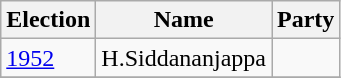<table class="wikitable">
<tr>
<th>Election</th>
<th>Name</th>
<th colspan="2">Party</th>
</tr>
<tr>
<td><a href='#'>1952</a></td>
<td>H.Siddananjappa</td>
<td></td>
</tr>
<tr>
</tr>
</table>
